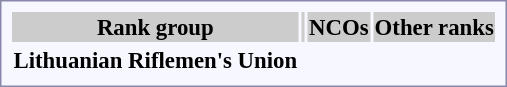<table style="border:1px solid #8888aa; background-color:#f7f8ff; padding:5px; font-size:95%; margin: 0px 12px 12px 0px;">
<tr style="background-color:#CCCCCC">
<th>Rank group</th>
<th></th>
<th colspan="3">NCOs</th>
<th colspan=2>Other ranks</th>
</tr>
<tr style="text-align:center;">
<th rowspan=2> Lithuanian Riflemen's Union</th>
<td></td>
<td></td>
<td></td>
<td></td>
<td></td>
<td></td>
</tr>
<tr style="text-align:center;">
<td></td>
<td></td>
<td></td>
<td></td>
<td></td>
<td></td>
</tr>
</table>
